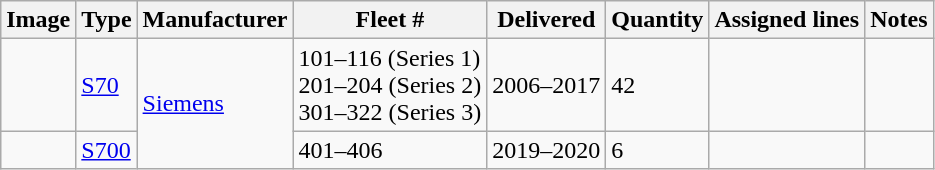<table class="wikitable sortable">
<tr>
<th class="unsortable">Image</th>
<th>Type</th>
<th>Manufacturer</th>
<th>Fleet #</th>
<th>Delivered<br></th>
<th>Quantity</th>
<th>Assigned lines</th>
<th class="unsortable">Notes</th>
</tr>
<tr>
<td></td>
<td><a href='#'>S70</a></td>
<td rowspan="2"><a href='#'>Siemens</a></td>
<td>101–116 (Series 1)<br>201–204 (Series 2)<br>301–322 (Series 3)</td>
<td>2006–2017</td>
<td>42</td>
<td></td>
<td></td>
</tr>
<tr>
<td></td>
<td><a href='#'>S700</a></td>
<td>401–406</td>
<td>2019–2020</td>
<td>6</td>
<td></td>
<td></td>
</tr>
</table>
